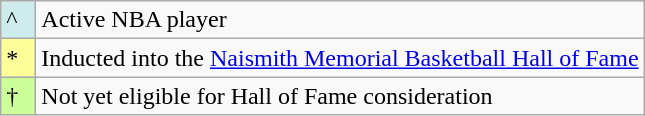<table class="wikitable">
<tr>
<td style="background:#CFECEC; width:1em">^</td>
<td>Active NBA player</td>
</tr>
<tr>
<td style="background:#FFFF99; width:1em">*</td>
<td>Inducted into the <a href='#'>Naismith Memorial Basketball Hall of Fame</a></td>
</tr>
<tr>
<td style="background:#CCFF99; width:1em">†</td>
<td>Not yet eligible for Hall of Fame consideration<br></td>
</tr>
</table>
